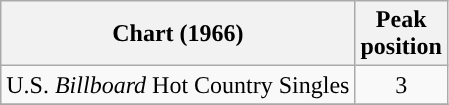<table class="wikitable sortable">
<tr>
<th align="left">Chart (1966)</th>
<th align="center">Peak<br>position</th>
</tr>
<tr>
<td align="left">U.S. <em>Billboard</em> Hot Country Singles</td>
<td align="center">3</td>
</tr>
<tr>
</tr>
</table>
